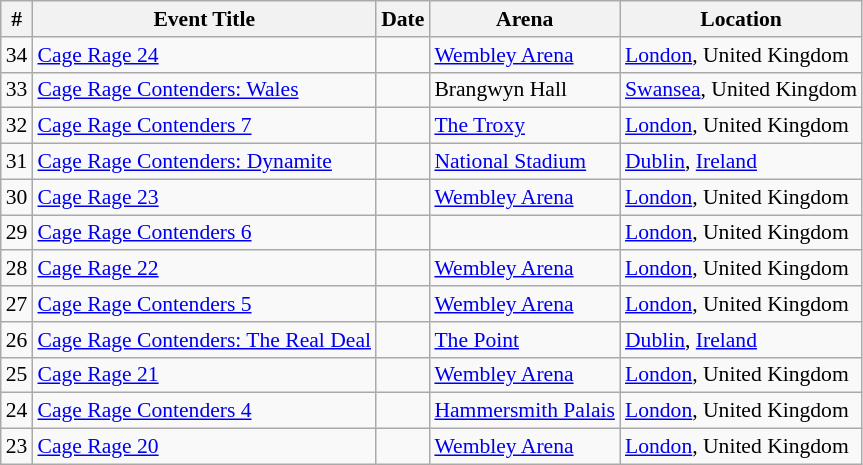<table class="sortable wikitable succession-box" style="font-size:90%;">
<tr>
<th scope="col">#</th>
<th scope="col">Event Title</th>
<th scope="col">Date</th>
<th scope="col">Arena</th>
<th scope="col">Location</th>
</tr>
<tr>
<td style="text-align:center">34</td>
<td><a href='#'>Cage Rage 24</a></td>
<td></td>
<td><a href='#'>Wembley Arena</a></td>
<td><a href='#'>London</a>, United Kingdom</td>
</tr>
<tr>
<td style="text-align:center">33</td>
<td><a href='#'>Cage Rage Contenders: Wales</a></td>
<td></td>
<td>Brangwyn Hall</td>
<td><a href='#'>Swansea</a>, United Kingdom</td>
</tr>
<tr>
<td style="text-align:center">32</td>
<td><a href='#'>Cage Rage Contenders 7</a></td>
<td></td>
<td><a href='#'>The Troxy</a></td>
<td><a href='#'>London</a>, United Kingdom</td>
</tr>
<tr>
<td style="text-align:center">31</td>
<td><a href='#'>Cage Rage Contenders: Dynamite</a></td>
<td></td>
<td><a href='#'>National Stadium</a></td>
<td><a href='#'>Dublin</a>, <a href='#'>Ireland</a></td>
</tr>
<tr>
<td style="text-align:center">30</td>
<td><a href='#'>Cage Rage 23</a></td>
<td></td>
<td><a href='#'>Wembley Arena</a></td>
<td><a href='#'>London</a>, United Kingdom</td>
</tr>
<tr>
<td style="text-align:center">29</td>
<td><a href='#'>Cage Rage Contenders 6</a></td>
<td></td>
<td></td>
<td><a href='#'>London</a>, United Kingdom</td>
</tr>
<tr>
<td style="text-align:center">28</td>
<td><a href='#'>Cage Rage 22</a></td>
<td></td>
<td><a href='#'>Wembley Arena</a></td>
<td><a href='#'>London</a>, United Kingdom</td>
</tr>
<tr>
<td style="text-align:center">27</td>
<td><a href='#'>Cage Rage Contenders 5</a></td>
<td></td>
<td><a href='#'>Wembley Arena</a></td>
<td><a href='#'>London</a>, United Kingdom</td>
</tr>
<tr>
<td style="text-align:center">26</td>
<td><a href='#'>Cage Rage Contenders: The Real Deal</a></td>
<td></td>
<td><a href='#'>The Point</a></td>
<td><a href='#'>Dublin</a>, <a href='#'>Ireland</a></td>
</tr>
<tr>
<td style="text-align:center">25</td>
<td><a href='#'>Cage Rage 21</a></td>
<td></td>
<td><a href='#'>Wembley Arena</a></td>
<td><a href='#'>London</a>, United Kingdom</td>
</tr>
<tr>
<td style="text-align:center">24</td>
<td><a href='#'>Cage Rage Contenders 4</a></td>
<td></td>
<td><a href='#'>Hammersmith Palais</a></td>
<td><a href='#'>London</a>, United Kingdom</td>
</tr>
<tr>
<td style="text-align:center">23</td>
<td><a href='#'>Cage Rage 20</a></td>
<td></td>
<td><a href='#'>Wembley Arena</a></td>
<td><a href='#'>London</a>, United Kingdom</td>
</tr>
</table>
